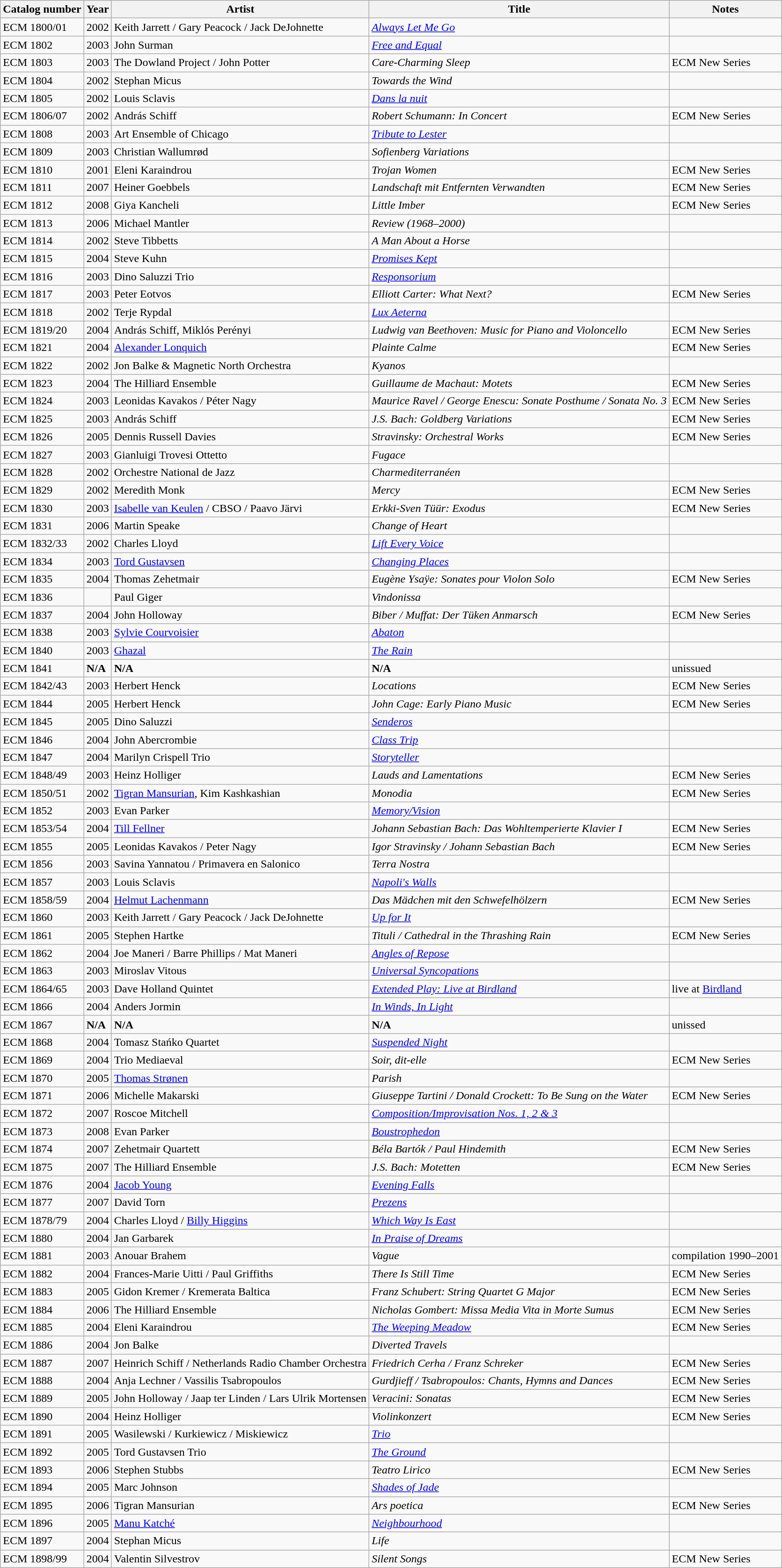<table class="wikitable sortable" align="center" bgcolor="#CCCCCC" |>
<tr>
<th>Catalog number</th>
<th>Year</th>
<th>Artist</th>
<th>Title</th>
<th>Notes</th>
</tr>
<tr>
<td>ECM 1800/01</td>
<td>2002</td>
<td>Keith Jarrett / Gary Peacock / Jack DeJohnette</td>
<td><em><a href='#'>Always Let Me Go</a></em></td>
<td></td>
</tr>
<tr>
<td>ECM 1802</td>
<td>2003</td>
<td>John Surman</td>
<td><em><a href='#'>Free and Equal</a></em></td>
<td></td>
</tr>
<tr>
<td>ECM 1803</td>
<td>2003</td>
<td>The Dowland Project / John Potter</td>
<td><em>Care-Charming Sleep</em></td>
<td>ECM New Series</td>
</tr>
<tr>
<td>ECM 1804</td>
<td>2002</td>
<td>Stephan Micus</td>
<td><em>Towards the Wind</em></td>
<td></td>
</tr>
<tr>
<td>ECM 1805</td>
<td>2002</td>
<td>Louis Sclavis</td>
<td><em><a href='#'>Dans la nuit</a></em></td>
<td></td>
</tr>
<tr>
<td>ECM 1806/07</td>
<td>2002</td>
<td>András Schiff</td>
<td><em>Robert Schumann: In Concert</em></td>
<td>ECM New Series</td>
</tr>
<tr>
<td>ECM 1808</td>
<td>2003</td>
<td>Art Ensemble of Chicago</td>
<td><em><a href='#'>Tribute to Lester</a></em></td>
<td></td>
</tr>
<tr>
<td>ECM 1809</td>
<td>2003</td>
<td>Christian Wallumrød</td>
<td><em>Sofienberg Variations</em></td>
<td></td>
</tr>
<tr>
<td>ECM 1810</td>
<td>2001</td>
<td>Eleni Karaindrou</td>
<td><em>Trojan Women</em></td>
<td>ECM New Series</td>
</tr>
<tr>
<td>ECM 1811</td>
<td>2007</td>
<td>Heiner Goebbels</td>
<td><em>Landschaft mit Entfernten Verwandten</em></td>
<td>ECM New Series</td>
</tr>
<tr>
<td>ECM 1812</td>
<td>2008</td>
<td>Giya Kancheli</td>
<td><em>Little Imber</em></td>
<td>ECM New Series</td>
</tr>
<tr>
<td>ECM 1813</td>
<td>2006</td>
<td>Michael Mantler</td>
<td><em>Review (1968–2000)</em></td>
<td></td>
</tr>
<tr>
<td>ECM 1814</td>
<td>2002</td>
<td>Steve Tibbetts</td>
<td><em>A Man About a Horse</em></td>
<td></td>
</tr>
<tr>
<td>ECM 1815</td>
<td>2004</td>
<td>Steve Kuhn</td>
<td><em><a href='#'>Promises Kept</a></em></td>
<td></td>
</tr>
<tr>
<td>ECM 1816</td>
<td>2003</td>
<td>Dino Saluzzi Trio</td>
<td><em><a href='#'>Responsorium</a></em></td>
<td></td>
</tr>
<tr>
<td>ECM 1817</td>
<td>2003</td>
<td>Peter Eotvos</td>
<td><em>Elliott Carter: What Next?</em></td>
<td>ECM New Series</td>
</tr>
<tr>
<td>ECM 1818</td>
<td>2002</td>
<td>Terje Rypdal</td>
<td><em><a href='#'>Lux Aeterna</a></em></td>
<td></td>
</tr>
<tr>
<td>ECM 1819/20</td>
<td>2004</td>
<td>András Schiff, Miklós Perényi</td>
<td><em>Ludwig van Beethoven: Music for Piano and Violoncello</em></td>
<td>ECM New Series</td>
</tr>
<tr>
<td>ECM 1821</td>
<td>2004</td>
<td><a href='#'>Alexander Lonquich</a></td>
<td><em>Plainte Calme</em></td>
<td>ECM New Series</td>
</tr>
<tr>
<td>ECM 1822</td>
<td>2002</td>
<td>Jon Balke & Magnetic North Orchestra</td>
<td><em>Kyanos</em></td>
<td></td>
</tr>
<tr>
<td>ECM 1823</td>
<td>2004</td>
<td>The Hilliard Ensemble</td>
<td><em>Guillaume de Machaut: Motets</em></td>
<td>ECM New Series</td>
</tr>
<tr>
<td>ECM 1824</td>
<td>2003</td>
<td>Leonidas Kavakos / Péter Nagy</td>
<td><em>Maurice Ravel / George Enescu: Sonate Posthume / Sonata No. 3</em></td>
<td>ECM New Series</td>
</tr>
<tr>
<td>ECM 1825</td>
<td>2003</td>
<td>András Schiff</td>
<td><em>J.S. Bach: Goldberg Variations</em></td>
<td>ECM New Series</td>
</tr>
<tr>
<td>ECM 1826</td>
<td>2005</td>
<td>Dennis Russell Davies</td>
<td><em>Stravinsky: Orchestral Works</em></td>
<td>ECM New Series</td>
</tr>
<tr>
<td>ECM 1827</td>
<td>2003</td>
<td>Gianluigi Trovesi Ottetto</td>
<td><em>Fugace</em></td>
<td></td>
</tr>
<tr>
<td>ECM 1828</td>
<td>2002</td>
<td>Orchestre National de Jazz</td>
<td><em>Charmediterranéen</em></td>
<td></td>
</tr>
<tr>
<td>ECM 1829</td>
<td>2002</td>
<td>Meredith Monk</td>
<td><em>Mercy</em></td>
<td>ECM New Series</td>
</tr>
<tr>
<td>ECM 1830</td>
<td>2003</td>
<td><a href='#'>Isabelle van Keulen</a> / CBSO / Paavo Järvi</td>
<td><em>Erkki-Sven Tüür: Exodus</em></td>
<td>ECM New Series</td>
</tr>
<tr>
<td>ECM 1831</td>
<td>2006</td>
<td>Martin Speake</td>
<td><em>Change of Heart</em></td>
<td></td>
</tr>
<tr>
<td>ECM 1832/33</td>
<td>2002</td>
<td>Charles Lloyd</td>
<td><em><a href='#'>Lift Every Voice</a></em></td>
<td></td>
</tr>
<tr>
<td>ECM 1834</td>
<td>2003</td>
<td><a href='#'>Tord Gustavsen</a></td>
<td><em><a href='#'>Changing Places</a></em></td>
<td></td>
</tr>
<tr>
<td>ECM 1835</td>
<td>2004</td>
<td>Thomas Zehetmair</td>
<td><em>Eugène Ysaÿe: Sonates pour Violon Solo</em></td>
<td>ECM New Series</td>
</tr>
<tr>
<td>ECM 1836</td>
<td></td>
<td>Paul Giger</td>
<td><em>Vindonissa</em></td>
<td></td>
</tr>
<tr>
<td>ECM 1837</td>
<td>2004</td>
<td>John Holloway</td>
<td><em>Biber / Muffat: Der Tüken Anmarsch</em></td>
<td>ECM New Series</td>
</tr>
<tr>
<td>ECM 1838</td>
<td>2003</td>
<td><a href='#'>Sylvie Courvoisier</a></td>
<td><em><a href='#'>Abaton</a></em></td>
<td></td>
</tr>
<tr>
<td>ECM 1840</td>
<td>2003</td>
<td><a href='#'>Ghazal</a></td>
<td><em><a href='#'>The Rain</a></em></td>
<td></td>
</tr>
<tr>
<td>ECM 1841</td>
<td><strong>N/A</strong></td>
<td><strong>N/A</strong></td>
<td><strong>N/A</strong></td>
<td>unissued</td>
</tr>
<tr>
<td>ECM 1842/43</td>
<td>2003</td>
<td>Herbert Henck</td>
<td><em>Locations</em></td>
<td>ECM New Series</td>
</tr>
<tr>
<td>ECM 1844</td>
<td>2005</td>
<td>Herbert Henck</td>
<td><em>John Cage: Early Piano Music</em></td>
<td>ECM New Series</td>
</tr>
<tr>
<td>ECM 1845</td>
<td>2005</td>
<td>Dino Saluzzi</td>
<td><em><a href='#'>Senderos</a></em></td>
<td></td>
</tr>
<tr>
<td>ECM 1846</td>
<td>2004</td>
<td>John Abercrombie</td>
<td><em><a href='#'>Class Trip</a></em></td>
<td></td>
</tr>
<tr>
<td>ECM 1847</td>
<td>2004</td>
<td>Marilyn Crispell Trio</td>
<td><em><a href='#'>Storyteller</a></em></td>
<td></td>
</tr>
<tr>
<td>ECM 1848/49</td>
<td>2003</td>
<td>Heinz Holliger</td>
<td><em>Lauds and Lamentations</em></td>
<td>ECM New Series</td>
</tr>
<tr>
<td>ECM 1850/51</td>
<td>2002</td>
<td><a href='#'>Tigran Mansurian</a>, Kim Kashkashian</td>
<td><em>Monodia</em></td>
<td>ECM New Series</td>
</tr>
<tr>
<td>ECM 1852</td>
<td>2003</td>
<td>Evan Parker</td>
<td><em><a href='#'>Memory/Vision</a></em></td>
<td></td>
</tr>
<tr>
<td>ECM 1853/54</td>
<td>2004</td>
<td><a href='#'>Till Fellner</a></td>
<td><em>Johann Sebastian Bach: Das Wohltemperierte Klavier I</em></td>
<td>ECM New Series</td>
</tr>
<tr>
<td>ECM 1855</td>
<td>2005</td>
<td>Leonidas Kavakos / Peter Nagy</td>
<td><em>Igor Stravinsky / Johann Sebastian Bach</em></td>
<td>ECM New Series</td>
</tr>
<tr>
<td>ECM 1856</td>
<td>2003</td>
<td>Savina Yannatou / Primavera en Salonico</td>
<td><em>Terra Nostra</em></td>
<td></td>
</tr>
<tr>
<td>ECM 1857</td>
<td>2003</td>
<td>Louis Sclavis</td>
<td><em><a href='#'>Napoli's Walls</a></em></td>
<td></td>
</tr>
<tr>
<td>ECM 1858/59</td>
<td>2004</td>
<td><a href='#'>Helmut Lachenmann</a></td>
<td><em>Das Mädchen mit den Schwefelhölzern</em></td>
<td>ECM New Series</td>
</tr>
<tr>
<td>ECM 1860</td>
<td>2003</td>
<td>Keith Jarrett / Gary Peacock / Jack DeJohnette</td>
<td><em><a href='#'>Up for It</a></em></td>
<td></td>
</tr>
<tr>
<td>ECM 1861</td>
<td>2005</td>
<td>Stephen Hartke</td>
<td><em>Tituli / Cathedral in the Thrashing Rain</em></td>
<td>ECM New Series</td>
</tr>
<tr>
<td>ECM 1862</td>
<td>2004</td>
<td>Joe Maneri / Barre Phillips / Mat Maneri</td>
<td><em><a href='#'>Angles of Repose</a></em></td>
<td></td>
</tr>
<tr>
<td>ECM 1863</td>
<td>2003</td>
<td>Miroslav Vitous</td>
<td><em><a href='#'>Universal Syncopations</a></em></td>
<td></td>
</tr>
<tr>
<td>ECM 1864/65</td>
<td>2003</td>
<td>Dave Holland Quintet</td>
<td><em><a href='#'>Extended Play: Live at Birdland</a></em></td>
<td>live at <a href='#'>Birdland</a></td>
</tr>
<tr>
<td>ECM 1866</td>
<td>2004</td>
<td>Anders Jormin</td>
<td><em><a href='#'>In Winds, In Light</a></em></td>
<td></td>
</tr>
<tr>
<td>ECM 1867</td>
<td><strong>N/A</strong></td>
<td><strong>N/A</strong></td>
<td><strong>N/A</strong></td>
<td>unissed</td>
</tr>
<tr>
<td>ECM 1868</td>
<td>2004</td>
<td>Tomasz Stańko Quartet</td>
<td><em><a href='#'>Suspended Night</a></em></td>
<td></td>
</tr>
<tr>
<td>ECM 1869</td>
<td>2004</td>
<td>Trio Mediaeval</td>
<td><em>Soir, dit-elle</em></td>
<td>ECM New Series</td>
</tr>
<tr>
<td>ECM 1870</td>
<td>2005</td>
<td><a href='#'>Thomas Strønen</a></td>
<td><em>Parish</em></td>
<td></td>
</tr>
<tr>
<td>ECM 1871</td>
<td>2006</td>
<td>Michelle Makarski</td>
<td><em>Giuseppe Tartini / Donald Crockett: To Be Sung on the Water</em></td>
<td>ECM New Series</td>
</tr>
<tr>
<td>ECM 1872</td>
<td>2007</td>
<td>Roscoe Mitchell</td>
<td><em><a href='#'>Composition/Improvisation Nos. 1, 2 & 3</a></em></td>
<td></td>
</tr>
<tr>
<td>ECM 1873</td>
<td>2008</td>
<td>Evan Parker</td>
<td><em><a href='#'>Boustrophedon</a></em></td>
<td></td>
</tr>
<tr>
<td>ECM 1874</td>
<td>2007</td>
<td>Zehetmair Quartett</td>
<td><em>Béla Bartók / Paul Hindemith</em></td>
<td>ECM New Series</td>
</tr>
<tr>
<td>ECM 1875</td>
<td>2007</td>
<td>The Hilliard Ensemble</td>
<td><em>J.S. Bach: Motetten</em></td>
<td>ECM New Series</td>
</tr>
<tr>
<td>ECM 1876</td>
<td>2004</td>
<td><a href='#'>Jacob Young</a></td>
<td><em><a href='#'>Evening Falls</a></em></td>
<td></td>
</tr>
<tr>
<td>ECM 1877</td>
<td>2007</td>
<td>David Torn</td>
<td><em><a href='#'>Prezens</a></em></td>
<td></td>
</tr>
<tr>
<td>ECM 1878/79</td>
<td>2004</td>
<td>Charles Lloyd / <a href='#'>Billy Higgins</a></td>
<td><em><a href='#'>Which Way Is East</a></em></td>
<td></td>
</tr>
<tr>
<td>ECM 1880</td>
<td>2004</td>
<td>Jan Garbarek</td>
<td><em><a href='#'>In Praise of Dreams</a></em></td>
<td></td>
</tr>
<tr>
<td>ECM 1881</td>
<td>2003</td>
<td>Anouar Brahem</td>
<td><em>Vague</em></td>
<td>compilation 1990–2001</td>
</tr>
<tr>
<td>ECM 1882</td>
<td>2004</td>
<td>Frances-Marie Uitti / Paul Griffiths</td>
<td><em>There Is Still Time</em></td>
<td>ECM New Series</td>
</tr>
<tr>
<td>ECM 1883</td>
<td>2005</td>
<td>Gidon Kremer / Kremerata Baltica</td>
<td><em>Franz Schubert: String Quartet G Major</em></td>
<td>ECM New Series</td>
</tr>
<tr>
<td>ECM 1884</td>
<td>2006</td>
<td>The Hilliard Ensemble</td>
<td><em>Nicholas Gombert: Missa Media Vita in Morte Sumus</em></td>
<td>ECM New Series</td>
</tr>
<tr>
<td>ECM 1885</td>
<td>2004</td>
<td>Eleni Karaindrou</td>
<td><em><a href='#'>The Weeping Meadow</a></em></td>
<td>ECM New Series</td>
</tr>
<tr>
<td>ECM 1886</td>
<td>2004</td>
<td>Jon Balke</td>
<td><em>Diverted Travels</em></td>
<td></td>
</tr>
<tr>
<td>ECM 1887</td>
<td>2007</td>
<td>Heinrich Schiff / Netherlands Radio Chamber Orchestra</td>
<td><em>Friedrich Cerha / Franz Schreker</em></td>
<td>ECM New Series</td>
</tr>
<tr>
<td>ECM 1888</td>
<td>2004</td>
<td>Anja Lechner / Vassilis Tsabropoulos</td>
<td><em>Gurdjieff / Tsabropoulos: Chants, Hymns and Dances</em></td>
<td>ECM New Series</td>
</tr>
<tr>
<td>ECM 1889</td>
<td>2005</td>
<td>John Holloway / Jaap ter Linden / Lars Ulrik Mortensen</td>
<td><em>Veracini: Sonatas</em></td>
<td>ECM New Series</td>
</tr>
<tr>
<td>ECM 1890</td>
<td>2004</td>
<td>Heinz Holliger</td>
<td><em>Violinkonzert</em></td>
<td>ECM New Series</td>
</tr>
<tr>
<td>ECM 1891</td>
<td>2005</td>
<td>Wasilewski / Kurkiewicz / Miskiewicz</td>
<td><em><a href='#'>Trio</a></em></td>
<td></td>
</tr>
<tr>
<td>ECM 1892</td>
<td>2005</td>
<td>Tord Gustavsen Trio</td>
<td><em><a href='#'>The Ground</a></em></td>
<td></td>
</tr>
<tr>
<td>ECM 1893</td>
<td>2006</td>
<td>Stephen Stubbs</td>
<td><em>Teatro Lirico</em></td>
<td>ECM New Series</td>
</tr>
<tr>
<td>ECM 1894</td>
<td>2005</td>
<td>Marc Johnson</td>
<td><em><a href='#'>Shades of Jade</a></em></td>
<td></td>
</tr>
<tr>
<td>ECM 1895</td>
<td>2006</td>
<td>Tigran Mansurian</td>
<td><em>Ars poetica</em></td>
<td>ECM New Series</td>
</tr>
<tr>
<td>ECM 1896</td>
<td>2005</td>
<td><a href='#'>Manu Katché</a></td>
<td><em><a href='#'>Neighbourhood</a></em></td>
<td></td>
</tr>
<tr>
<td>ECM 1897</td>
<td>2004</td>
<td>Stephan Micus</td>
<td><em>Life</em></td>
<td></td>
</tr>
<tr>
<td>ECM 1898/99</td>
<td>2004</td>
<td>Valentin Silvestrov</td>
<td><em>Silent Songs</em></td>
<td>ECM New Series</td>
</tr>
</table>
